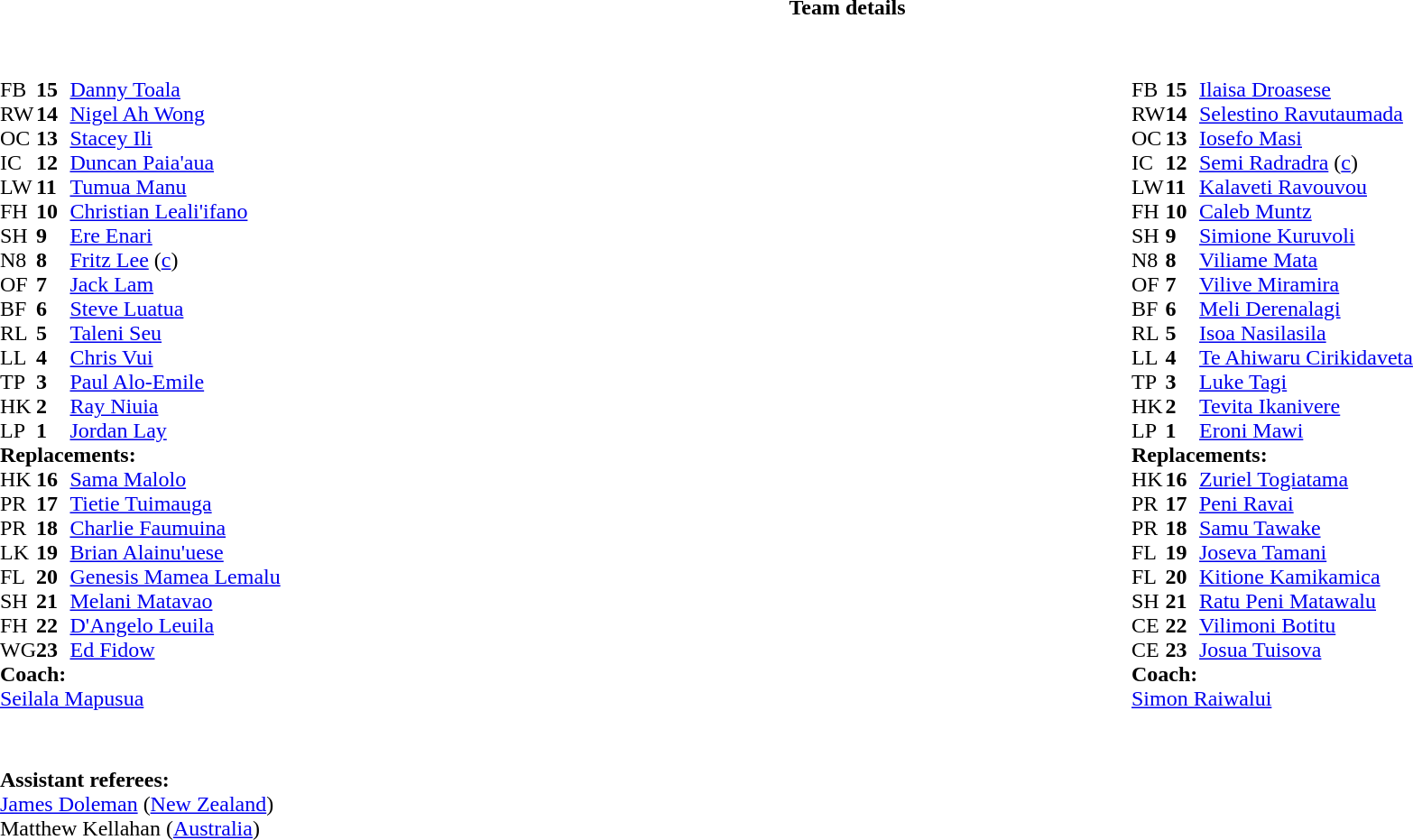<table border="0" style="width:100%;" class="collapsible collapsed">
<tr>
<th>Team details</th>
</tr>
<tr>
<td><br><table style="width:100%">
<tr>
<td style="vertical-align:top;width:50%"><br><table cellspacing="0" cellpadding="0">
<tr>
<th width="25"></th>
<th width="25"></th>
</tr>
<tr>
<td>FB</td>
<td><strong>15</strong></td>
<td><a href='#'>Danny Toala</a></td>
<td></td>
<td></td>
</tr>
<tr>
<td>RW</td>
<td><strong>14</strong></td>
<td><a href='#'>Nigel Ah Wong</a></td>
</tr>
<tr>
<td>OC</td>
<td><strong>13</strong></td>
<td><a href='#'>Stacey Ili</a></td>
</tr>
<tr>
<td>IC</td>
<td><strong>12</strong></td>
<td><a href='#'>Duncan Paia'aua</a></td>
</tr>
<tr>
<td>LW</td>
<td><strong>11</strong></td>
<td><a href='#'>Tumua Manu</a></td>
<td></td>
<td></td>
</tr>
<tr>
<td>FH</td>
<td><strong>10</strong></td>
<td><a href='#'>Christian Leali'ifano</a></td>
</tr>
<tr>
<td>SH</td>
<td><strong>9</strong></td>
<td><a href='#'>Ere Enari</a></td>
<td></td>
<td></td>
</tr>
<tr>
<td>N8</td>
<td><strong>8</strong></td>
<td><a href='#'>Fritz Lee</a> (<a href='#'>c</a>)</td>
</tr>
<tr>
<td>OF</td>
<td><strong>7</strong></td>
<td><a href='#'>Jack Lam</a></td>
<td></td>
<td></td>
</tr>
<tr>
<td>BF</td>
<td><strong>6</strong></td>
<td><a href='#'>Steve Luatua</a></td>
<td></td>
<td></td>
</tr>
<tr>
<td>RL</td>
<td><strong>5</strong></td>
<td><a href='#'>Taleni Seu</a></td>
</tr>
<tr>
<td>LL</td>
<td><strong>4</strong></td>
<td><a href='#'>Chris Vui</a></td>
</tr>
<tr>
<td>TP</td>
<td><strong>3</strong></td>
<td><a href='#'>Paul Alo-Emile</a></td>
<td></td>
<td></td>
</tr>
<tr>
<td>HK</td>
<td><strong>2</strong></td>
<td><a href='#'>Ray Niuia</a></td>
<td></td>
<td></td>
</tr>
<tr>
<td>LP</td>
<td><strong>1</strong></td>
<td><a href='#'>Jordan Lay</a></td>
<td></td>
<td></td>
</tr>
<tr>
<td colspan=3><strong>Replacements:</strong></td>
</tr>
<tr>
<td>HK</td>
<td><strong>16</strong></td>
<td><a href='#'>Sama Malolo</a></td>
<td></td>
<td></td>
</tr>
<tr>
<td>PR</td>
<td><strong>17</strong></td>
<td><a href='#'>Tietie Tuimauga</a></td>
<td></td>
<td></td>
</tr>
<tr>
<td>PR</td>
<td><strong>18</strong></td>
<td><a href='#'>Charlie Faumuina</a></td>
<td></td>
<td></td>
</tr>
<tr>
<td>LK</td>
<td><strong>19</strong></td>
<td><a href='#'>Brian Alainu'uese</a></td>
<td></td>
<td></td>
</tr>
<tr>
<td>FL</td>
<td><strong>20</strong></td>
<td><a href='#'>Genesis Mamea Lemalu</a></td>
<td></td>
<td></td>
</tr>
<tr>
<td>SH</td>
<td><strong>21</strong></td>
<td><a href='#'>Melani Matavao</a></td>
<td></td>
<td></td>
</tr>
<tr>
<td>FH</td>
<td><strong>22</strong></td>
<td><a href='#'>D'Angelo Leuila</a></td>
<td></td>
<td></td>
</tr>
<tr>
<td>WG</td>
<td><strong>23</strong></td>
<td><a href='#'>Ed Fidow</a></td>
<td></td>
<td></td>
</tr>
<tr>
<td colspan=3><strong>Coach:</strong></td>
</tr>
<tr>
<td colspan="4"> <a href='#'>Seilala Mapusua</a></td>
</tr>
</table>
</td>
<td style="vertical-align:top;width:50%"><br><table cellspacing="0" cellpadding="0" style="margin:auto">
<tr>
<th width="25"></th>
<th width="25"></th>
</tr>
<tr>
<td>FB</td>
<td><strong>15</strong></td>
<td><a href='#'>Ilaisa Droasese</a></td>
</tr>
<tr>
<td>RW</td>
<td><strong>14</strong></td>
<td><a href='#'>Selestino Ravutaumada</a></td>
</tr>
<tr>
<td>OC</td>
<td><strong>13</strong></td>
<td><a href='#'>Iosefo Masi</a></td>
<td></td>
<td></td>
</tr>
<tr>
<td>IC</td>
<td><strong>12</strong></td>
<td><a href='#'>Semi Radradra</a> (<a href='#'>c</a>)</td>
</tr>
<tr>
<td>LW</td>
<td><strong>11</strong></td>
<td><a href='#'>Kalaveti Ravouvou</a></td>
<td></td>
<td></td>
</tr>
<tr>
<td>FH</td>
<td><strong>10</strong></td>
<td><a href='#'>Caleb Muntz</a></td>
</tr>
<tr>
<td>SH</td>
<td><strong>9</strong></td>
<td><a href='#'>Simione Kuruvoli</a></td>
<td></td>
<td></td>
</tr>
<tr>
<td>N8</td>
<td><strong>8</strong></td>
<td><a href='#'>Viliame Mata</a></td>
</tr>
<tr>
<td>OF</td>
<td><strong>7</strong></td>
<td><a href='#'>Vilive Miramira</a></td>
<td></td>
<td></td>
</tr>
<tr>
<td>BF</td>
<td><strong>6</strong></td>
<td><a href='#'>Meli Derenalagi</a></td>
</tr>
<tr>
<td>RL</td>
<td><strong>5</strong></td>
<td><a href='#'>Isoa Nasilasila</a></td>
</tr>
<tr>
<td>LL</td>
<td><strong>4</strong></td>
<td><a href='#'>Te Ahiwaru Cirikidaveta</a></td>
<td></td>
<td></td>
</tr>
<tr>
<td>TP</td>
<td><strong>3</strong></td>
<td><a href='#'>Luke Tagi</a></td>
<td></td>
<td></td>
</tr>
<tr>
<td>HK</td>
<td><strong>2</strong></td>
<td><a href='#'>Tevita Ikanivere</a></td>
<td></td>
<td></td>
</tr>
<tr>
<td>LP</td>
<td><strong>1</strong></td>
<td><a href='#'>Eroni Mawi</a></td>
<td></td>
<td></td>
</tr>
<tr>
<td colspan="3"><strong>Replacements:</strong></td>
</tr>
<tr>
<td>HK</td>
<td><strong>16</strong></td>
<td><a href='#'>Zuriel Togiatama</a></td>
<td></td>
<td></td>
</tr>
<tr>
<td>PR</td>
<td><strong>17</strong></td>
<td><a href='#'>Peni Ravai</a></td>
<td></td>
<td></td>
</tr>
<tr>
<td>PR</td>
<td><strong>18</strong></td>
<td><a href='#'>Samu Tawake</a></td>
<td></td>
<td></td>
</tr>
<tr>
<td>FL</td>
<td><strong>19</strong></td>
<td><a href='#'>Joseva Tamani</a></td>
<td></td>
<td></td>
</tr>
<tr>
<td>FL</td>
<td><strong>20</strong></td>
<td><a href='#'>Kitione Kamikamica</a></td>
<td></td>
<td></td>
</tr>
<tr>
<td>SH</td>
<td><strong>21</strong></td>
<td><a href='#'>Ratu Peni Matawalu</a></td>
<td></td>
<td></td>
</tr>
<tr>
<td>CE</td>
<td><strong>22</strong></td>
<td><a href='#'>Vilimoni Botitu</a></td>
<td></td>
<td></td>
</tr>
<tr>
<td>CE</td>
<td><strong>23</strong></td>
<td><a href='#'>Josua Tuisova</a></td>
<td></td>
<td></td>
</tr>
<tr>
<td colspan="3"><strong>Coach:</strong></td>
</tr>
<tr>
<td colspan="3"> <a href='#'>Simon Raiwalui</a></td>
</tr>
</table>
</td>
</tr>
</table>
<table style="width:100%">
<tr>
<td><br><br><strong>Assistant referees:</strong>
<br><a href='#'>James Doleman</a> (<a href='#'>New Zealand</a>)
<br>Matthew Kellahan (<a href='#'>Australia</a>)</td>
</tr>
</table>
</td>
</tr>
</table>
